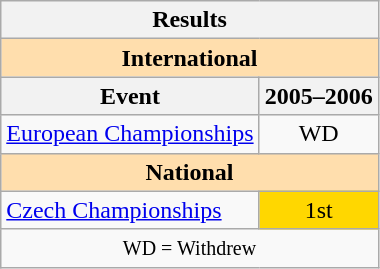<table class="wikitable" style="text-align:center">
<tr>
<th colspan=2 align=center><strong>Results</strong></th>
</tr>
<tr>
<th style="background-color: #ffdead; " colspan=2 align=center><strong>International</strong></th>
</tr>
<tr>
<th>Event</th>
<th>2005–2006</th>
</tr>
<tr>
<td align=left><a href='#'>European Championships</a></td>
<td>WD</td>
</tr>
<tr>
<th style="background-color: #ffdead; " colspan=2 align=center><strong>National</strong></th>
</tr>
<tr>
<td align=left><a href='#'>Czech Championships</a></td>
<td bgcolor=gold>1st</td>
</tr>
<tr>
<td colspan=2 align=center><small> WD = Withdrew </small></td>
</tr>
</table>
